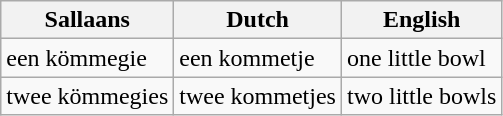<table class="wikitable">
<tr>
<th>Sallaans</th>
<th>Dutch</th>
<th>English</th>
</tr>
<tr>
<td>een kömmegie</td>
<td>een kommetje</td>
<td>one little bowl</td>
</tr>
<tr>
<td>twee kömmegies</td>
<td>twee kommetjes</td>
<td>two little bowls</td>
</tr>
</table>
